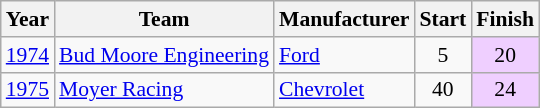<table class="wikitable" style="font-size: 90%;">
<tr>
<th>Year</th>
<th>Team</th>
<th>Manufacturer</th>
<th>Start</th>
<th>Finish</th>
</tr>
<tr>
<td><a href='#'>1974</a></td>
<td><a href='#'>Bud Moore Engineering</a></td>
<td><a href='#'>Ford</a></td>
<td align=center>5</td>
<td align=center style="background:#EFCFFF;">20</td>
</tr>
<tr>
<td><a href='#'>1975</a></td>
<td><a href='#'>Moyer Racing</a></td>
<td><a href='#'>Chevrolet</a></td>
<td align=center>40</td>
<td align=center style="background:#EFCFFF;">24</td>
</tr>
</table>
